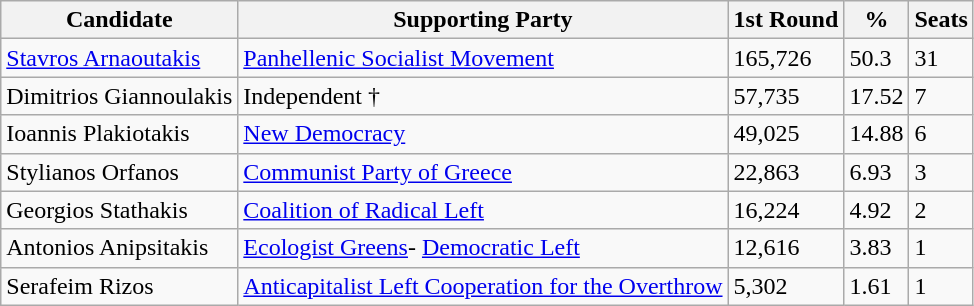<table class="wikitable">
<tr>
<th>Candidate</th>
<th>Supporting Party</th>
<th>1st Round</th>
<th>%</th>
<th>Seats</th>
</tr>
<tr>
<td><a href='#'>Stavros Arnaoutakis</a></td>
<td> <a href='#'>Panhellenic Socialist Movement</a></td>
<td>165,726</td>
<td>50.3</td>
<td>31</td>
</tr>
<tr>
<td>Dimitrios Giannoulakis</td>
<td> Independent †</td>
<td>57,735</td>
<td>17.52</td>
<td>7</td>
</tr>
<tr>
<td>Ioannis Plakiotakis</td>
<td> <a href='#'>New Democracy</a></td>
<td>49,025</td>
<td>14.88</td>
<td>6</td>
</tr>
<tr>
<td>Stylianos Orfanos</td>
<td> <a href='#'>Communist Party of Greece</a></td>
<td>22,863</td>
<td>6.93</td>
<td>3</td>
</tr>
<tr>
<td>Georgios Stathakis</td>
<td> <a href='#'>Coalition of Radical Left</a></td>
<td>16,224</td>
<td>4.92</td>
<td>2</td>
</tr>
<tr>
<td>Antonios Anipsitakis</td>
<td> <a href='#'>Ecologist Greens</a>- <a href='#'>Democratic Left</a></td>
<td>12,616</td>
<td>3.83</td>
<td>1</td>
</tr>
<tr>
<td>Serafeim Rizos</td>
<td> <a href='#'>Anticapitalist Left Cooperation for the Overthrow</a></td>
<td>5,302</td>
<td>1.61</td>
<td>1</td>
</tr>
</table>
